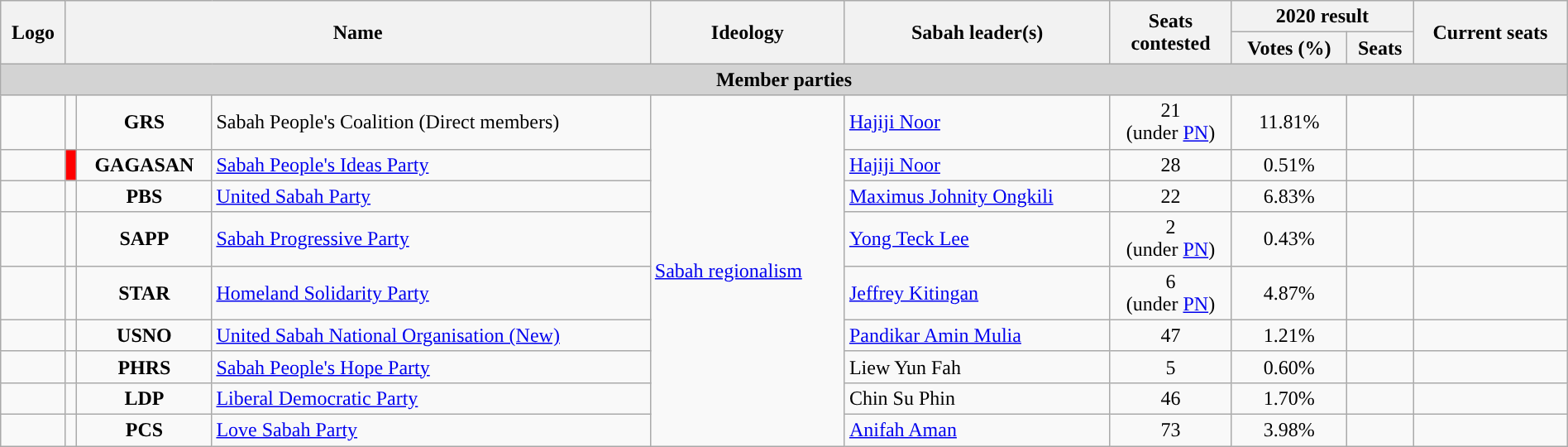<table class="wikitable" style="width:100%;">
<tr>
<th rowspan="2">Logo</th>
<th colspan="3" rowspan="2">Name</th>
<th rowspan="2">Ideology</th>
<th rowspan="2">Sabah leader(s)</th>
<th rowspan="2">Seats<br>contested</th>
<th colspan="2">2020 result</th>
<th rowspan="2">Current seats</th>
</tr>
<tr>
<th>Votes (%)</th>
<th>Seats</th>
</tr>
<tr>
<td colspan="10" style="text-align:center; background:lightgrey;"><strong>Member parties</strong></td>
</tr>
<tr>
<td></td>
<td style="background:"></td>
<td style="text-align:center;"><strong>GRS</strong></td>
<td>Sabah People's Coalition (Direct members)<br></td>
<td rowspan="9"><a href='#'>Sabah regionalism</a></td>
<td><a href='#'>Hajiji Noor</a></td>
<td style="text-align:center;">21<br>(under <a href='#'>PN</a>)</td>
<td style="text-align:center;">11.81%</td>
<td></td>
<td></td>
</tr>
<tr>
<td></td>
<td style="background:red;"></td>
<td style="text-align:center;"><strong>GAGASAN</strong></td>
<td><a href='#'>Sabah People's Ideas Party</a><br></td>
<td><a href='#'>Hajiji Noor</a></td>
<td style="text-align:center;">28</td>
<td style="text-align:center;">0.51%</td>
<td></td>
<td></td>
</tr>
<tr>
<td></td>
<td style="background:"></td>
<td style="text-align:center;"><strong>PBS</strong></td>
<td><a href='#'>United Sabah Party</a><br></td>
<td><a href='#'>Maximus Johnity Ongkili</a></td>
<td style="text-align:center;">22</td>
<td style="text-align:center;">6.83%</td>
<td></td>
<td></td>
</tr>
<tr>
<td></td>
<td style="background:"></td>
<td style="text-align:center;"><strong>SAPP</strong></td>
<td><a href='#'>Sabah Progressive Party</a><br></td>
<td><a href='#'>Yong Teck Lee</a></td>
<td style="text-align:center;">2<br>(under <a href='#'>PN</a>)</td>
<td style="text-align:center;">0.43%</td>
<td></td>
<td></td>
</tr>
<tr>
<td></td>
<td style="background:"></td>
<td style="text-align:center;"><strong>STAR</strong></td>
<td><a href='#'>Homeland Solidarity Party</a><br></td>
<td><a href='#'>Jeffrey Kitingan</a></td>
<td style="text-align:center;">6<br>(under <a href='#'>PN</a>)</td>
<td style="text-align:center;">4.87%</td>
<td></td>
<td></td>
</tr>
<tr>
<td></td>
<td style="background: "></td>
<td style="text-align:center;"><strong>USNO</strong></td>
<td><a href='#'>United Sabah National Organisation (New)</a><br></td>
<td><a href='#'>Pandikar Amin Mulia</a></td>
<td style="text-align:center;">47</td>
<td style="text-align:center;">1.21%</td>
<td></td>
<td></td>
</tr>
<tr>
<td></td>
<td style="background: "></td>
<td style="text-align:center;"><strong>PHRS</strong></td>
<td><a href='#'>Sabah People's Hope Party</a><br></td>
<td>Liew Yun Fah</td>
<td style="text-align:center;">5</td>
<td style="text-align:center;">0.60%</td>
<td></td>
<td></td>
</tr>
<tr>
<td></td>
<td style="background: "></td>
<td style="text-align:center;"><strong>LDP</strong></td>
<td><a href='#'>Liberal Democratic Party</a><br></td>
<td>Chin Su Phin</td>
<td style="text-align:center;">46</td>
<td style="text-align:center;">1.70%</td>
<td></td>
<td></td>
</tr>
<tr>
<td></td>
<td style="background: "></td>
<td style="text-align:center;"><strong>PCS</strong></td>
<td><a href='#'>Love Sabah Party</a><br></td>
<td><a href='#'>Anifah Aman</a></td>
<td style="text-align:center;">73</td>
<td style="text-align:center;">3.98%</td>
<td></td>
<td></td>
</tr>
</table>
